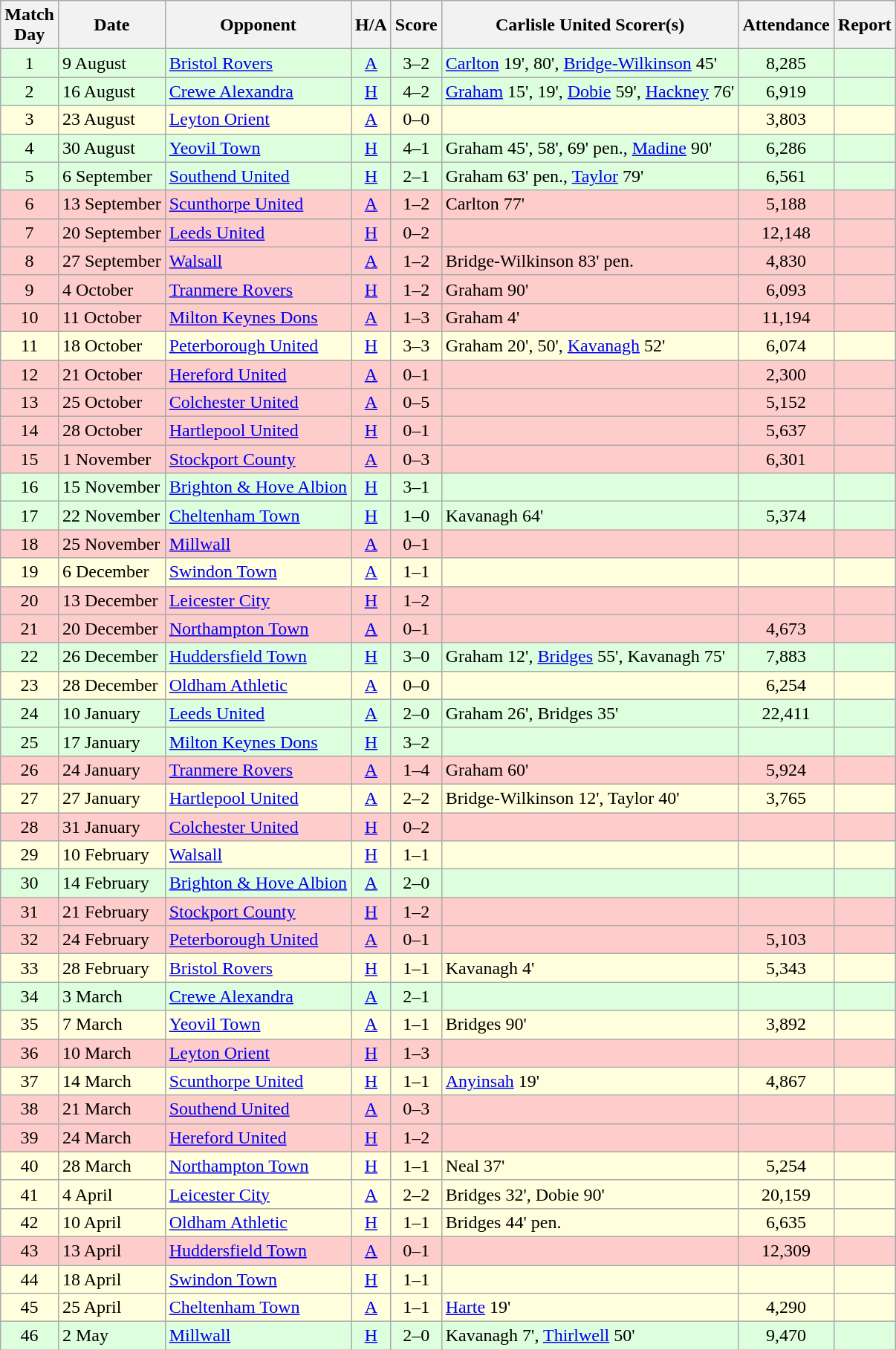<table class="wikitable" style="text-align:center">
<tr>
<th>Match<br> Day</th>
<th>Date</th>
<th>Opponent</th>
<th>H/A</th>
<th>Score</th>
<th>Carlisle United Scorer(s)</th>
<th>Attendance</th>
<th>Report</th>
</tr>
<tr bgcolor=#ddffdd>
<td>1</td>
<td align=left>9 August</td>
<td align=left><a href='#'>Bristol Rovers</a></td>
<td><a href='#'>A</a></td>
<td>3–2</td>
<td align=left><a href='#'>Carlton</a> 19', 80', <a href='#'>Bridge-Wilkinson</a> 45'</td>
<td>8,285</td>
<td></td>
</tr>
<tr bgcolor=#ddffdd>
<td>2</td>
<td align=left>16 August</td>
<td align=left><a href='#'>Crewe Alexandra</a></td>
<td><a href='#'>H</a></td>
<td>4–2</td>
<td align=left><a href='#'>Graham</a> 15', 19', <a href='#'>Dobie</a> 59', <a href='#'>Hackney</a> 76'</td>
<td>6,919</td>
<td></td>
</tr>
<tr bgcolor=#ffffdd>
<td>3</td>
<td align=left>23 August</td>
<td align=left><a href='#'>Leyton Orient</a></td>
<td><a href='#'>A</a></td>
<td>0–0</td>
<td align=left></td>
<td>3,803</td>
<td></td>
</tr>
<tr bgcolor=#ddffdd>
<td>4</td>
<td align=left>30 August</td>
<td align=left><a href='#'>Yeovil Town</a></td>
<td><a href='#'>H</a></td>
<td>4–1</td>
<td align=left>Graham 45', 58', 69' pen., <a href='#'>Madine</a> 90'</td>
<td>6,286</td>
<td></td>
</tr>
<tr bgcolor=#ddffdd>
<td>5</td>
<td align=left>6 September</td>
<td align=left><a href='#'>Southend United</a></td>
<td><a href='#'>H</a></td>
<td>2–1</td>
<td align=left>Graham 63' pen., <a href='#'>Taylor</a> 79'</td>
<td>6,561</td>
<td></td>
</tr>
<tr bgcolor="#FFCCCC">
<td>6</td>
<td align=left>13 September</td>
<td align=left><a href='#'>Scunthorpe United</a></td>
<td><a href='#'>A</a></td>
<td>1–2</td>
<td align=left>Carlton 77'</td>
<td>5,188</td>
<td></td>
</tr>
<tr bgcolor="#FFCCCC">
<td>7</td>
<td align=left>20 September</td>
<td align=left><a href='#'>Leeds United</a></td>
<td><a href='#'>H</a></td>
<td>0–2</td>
<td align=left></td>
<td>12,148</td>
<td></td>
</tr>
<tr bgcolor="#FFCCCC">
<td>8</td>
<td align=left>27 September</td>
<td align=left><a href='#'>Walsall</a></td>
<td><a href='#'>A</a></td>
<td>1–2</td>
<td align=left>Bridge-Wilkinson 83' pen.</td>
<td>4,830</td>
<td></td>
</tr>
<tr bgcolor="#FFCCCC">
<td>9</td>
<td align=left>4 October</td>
<td align=left><a href='#'>Tranmere Rovers</a></td>
<td><a href='#'>H</a></td>
<td>1–2</td>
<td align=left>Graham 90'</td>
<td>6,093</td>
<td></td>
</tr>
<tr bgcolor="#FFCCCC">
<td>10</td>
<td align=left>11 October</td>
<td align=left><a href='#'>Milton Keynes Dons</a></td>
<td><a href='#'>A</a></td>
<td>1–3</td>
<td align=left>Graham 4'</td>
<td>11,194</td>
<td></td>
</tr>
<tr bgcolor="#ffffdd">
<td>11</td>
<td align=left>18 October</td>
<td align=left><a href='#'>Peterborough United</a></td>
<td><a href='#'>H</a></td>
<td>3–3</td>
<td align=left>Graham 20', 50', <a href='#'>Kavanagh</a> 52'</td>
<td>6,074</td>
<td></td>
</tr>
<tr bgcolor="#FFCCCC">
<td>12</td>
<td align=left>21 October</td>
<td align=left><a href='#'>Hereford United</a></td>
<td><a href='#'>A</a></td>
<td>0–1</td>
<td align=left></td>
<td>2,300</td>
<td></td>
</tr>
<tr bgcolor="#FFCCCC">
<td>13</td>
<td align=left>25 October</td>
<td align=left><a href='#'>Colchester United</a></td>
<td><a href='#'>A</a></td>
<td>0–5</td>
<td align=left></td>
<td>5,152</td>
<td></td>
</tr>
<tr bgcolor="#FFCCCC">
<td>14</td>
<td align=left>28 October</td>
<td align=left><a href='#'>Hartlepool United</a></td>
<td><a href='#'>H</a></td>
<td>0–1</td>
<td align=left></td>
<td>5,637</td>
<td></td>
</tr>
<tr bgcolor="#FFCCCC">
<td>15</td>
<td align=left>1 November</td>
<td align=left><a href='#'>Stockport County</a></td>
<td><a href='#'>A</a></td>
<td>0–3</td>
<td align=left></td>
<td>6,301</td>
<td></td>
</tr>
<tr bgcolor="#ddffdd">
<td>16</td>
<td align=left>15 November</td>
<td align=left><a href='#'>Brighton & Hove Albion</a></td>
<td><a href='#'>H</a></td>
<td>3–1</td>
<td align=left></td>
<td></td>
<td></td>
</tr>
<tr bgcolor="#ddffdd">
<td>17</td>
<td align=left>22 November</td>
<td align=left><a href='#'>Cheltenham Town</a></td>
<td><a href='#'>H</a></td>
<td>1–0</td>
<td align=left>Kavanagh 64'</td>
<td>5,374</td>
<td></td>
</tr>
<tr bgcolor="#FFCCCC">
<td>18</td>
<td align=left>25 November</td>
<td align=left><a href='#'>Millwall</a></td>
<td><a href='#'>A</a></td>
<td>0–1</td>
<td align=left></td>
<td></td>
<td></td>
</tr>
<tr bgcolor="#ffffdd">
<td>19</td>
<td align=left>6 December</td>
<td align=left><a href='#'>Swindon Town</a></td>
<td><a href='#'>A</a></td>
<td>1–1</td>
<td align=left></td>
<td></td>
<td></td>
</tr>
<tr bgcolor="#FFCCCC">
<td>20</td>
<td align=left>13 December</td>
<td align=left><a href='#'>Leicester City</a></td>
<td><a href='#'>H</a></td>
<td>1–2</td>
<td align=left></td>
<td></td>
<td></td>
</tr>
<tr bgcolor="#FFCCCC">
<td>21</td>
<td align=left>20 December</td>
<td align=left><a href='#'>Northampton Town</a></td>
<td><a href='#'>A</a></td>
<td>0–1</td>
<td align=left></td>
<td>4,673</td>
<td></td>
</tr>
<tr bgcolor="#ddffdd">
<td>22</td>
<td align=left>26 December</td>
<td align=left><a href='#'>Huddersfield Town</a></td>
<td><a href='#'>H</a></td>
<td>3–0</td>
<td align=left>Graham 12', <a href='#'>Bridges</a> 55', Kavanagh 75'</td>
<td>7,883</td>
<td></td>
</tr>
<tr bgcolor="#ffffdd">
<td>23</td>
<td align=left>28 December</td>
<td align=left><a href='#'>Oldham Athletic</a></td>
<td><a href='#'>A</a></td>
<td>0–0</td>
<td></td>
<td>6,254</td>
<td></td>
</tr>
<tr bgcolor="#ddffdd">
<td>24</td>
<td align=left>10 January</td>
<td align=left><a href='#'>Leeds United</a></td>
<td><a href='#'>A</a></td>
<td>2–0</td>
<td align=left>Graham 26', Bridges 35'</td>
<td>22,411</td>
<td></td>
</tr>
<tr bgcolor="#ddffdd">
<td>25</td>
<td align=left>17 January</td>
<td align=left><a href='#'>Milton Keynes Dons</a></td>
<td><a href='#'>H</a></td>
<td>3–2</td>
<td align=left></td>
<td></td>
<td></td>
</tr>
<tr bgcolor="#FFCCCC">
<td>26</td>
<td align=left>24 January</td>
<td align=left><a href='#'>Tranmere Rovers</a></td>
<td><a href='#'>A</a></td>
<td>1–4</td>
<td align=left>Graham 60'</td>
<td>5,924</td>
<td></td>
</tr>
<tr bgcolor="#ffffdd">
<td>27</td>
<td align=left>27 January</td>
<td align=left><a href='#'>Hartlepool United</a></td>
<td><a href='#'>A</a></td>
<td>2–2</td>
<td align=left>Bridge-Wilkinson 12', Taylor 40'</td>
<td>3,765</td>
<td></td>
</tr>
<tr bgcolor="#FFCCCC">
<td>28</td>
<td align=left>31 January</td>
<td align=left><a href='#'>Colchester United</a></td>
<td><a href='#'>H</a></td>
<td>0–2</td>
<td align=left></td>
<td></td>
<td></td>
</tr>
<tr bgcolor="#ffffdd">
<td>29</td>
<td align=left>10 February</td>
<td align=left><a href='#'>Walsall</a></td>
<td><a href='#'>H</a></td>
<td>1–1</td>
<td align=left></td>
<td></td>
<td></td>
</tr>
<tr bgcolor="#ddffdd">
<td>30</td>
<td align=left>14 February</td>
<td align=left><a href='#'>Brighton & Hove Albion</a></td>
<td><a href='#'>A</a></td>
<td>2–0</td>
<td align=left></td>
<td></td>
<td></td>
</tr>
<tr bgcolor="#FFCCCC">
<td>31</td>
<td align=left>21 February</td>
<td align=left><a href='#'>Stockport County</a></td>
<td><a href='#'>H</a></td>
<td>1–2</td>
<td align=left></td>
<td></td>
<td></td>
</tr>
<tr bgcolor="#FFCCCC">
<td>32</td>
<td align=left>24 February</td>
<td align=left><a href='#'>Peterborough United</a></td>
<td><a href='#'>A</a></td>
<td>0–1</td>
<td align=left></td>
<td>5,103</td>
<td></td>
</tr>
<tr bgcolor="#ffffdd">
<td>33</td>
<td align=left>28 February</td>
<td align=left><a href='#'>Bristol Rovers</a></td>
<td><a href='#'>H</a></td>
<td>1–1</td>
<td align=left>Kavanagh 4'</td>
<td>5,343</td>
<td></td>
</tr>
<tr bgcolor="#ddffdd">
<td>34</td>
<td align=left>3 March</td>
<td align=left><a href='#'>Crewe Alexandra</a></td>
<td><a href='#'>A</a></td>
<td>2–1</td>
<td align=left></td>
<td></td>
<td></td>
</tr>
<tr bgcolor="#ffffdd">
<td>35</td>
<td align=left>7 March</td>
<td align=left><a href='#'>Yeovil Town</a></td>
<td><a href='#'>A</a></td>
<td>1–1</td>
<td align=left>Bridges 90'</td>
<td>3,892</td>
<td></td>
</tr>
<tr bgcolor="#FFCCCC">
<td>36</td>
<td align=left>10 March</td>
<td align=left><a href='#'>Leyton Orient</a></td>
<td><a href='#'>H</a></td>
<td>1–3</td>
<td align=left></td>
<td></td>
<td></td>
</tr>
<tr bgcolor="#ffffdd">
<td>37</td>
<td align=left>14 March</td>
<td align=left><a href='#'>Scunthorpe United</a></td>
<td><a href='#'>H</a></td>
<td>1–1</td>
<td align=left><a href='#'>Anyinsah</a> 19'</td>
<td>4,867</td>
<td></td>
</tr>
<tr bgcolor="#FFCCCC">
<td>38</td>
<td align=left>21 March</td>
<td align=left><a href='#'>Southend United</a></td>
<td><a href='#'>A</a></td>
<td>0–3</td>
<td align=left></td>
<td></td>
<td></td>
</tr>
<tr bgcolor="#FFCCCC">
<td>39</td>
<td align=left>24 March</td>
<td align=left><a href='#'>Hereford United</a></td>
<td><a href='#'>H</a></td>
<td>1–2</td>
<td align=left></td>
<td></td>
<td></td>
</tr>
<tr bgcolor="#ffffdd">
<td>40</td>
<td align=left>28 March</td>
<td align=left><a href='#'>Northampton Town</a></td>
<td><a href='#'>H</a></td>
<td>1–1</td>
<td align=left>Neal 37'</td>
<td>5,254</td>
<td></td>
</tr>
<tr bgcolor="#ffffdd">
<td>41</td>
<td align=left>4 April</td>
<td align=left><a href='#'>Leicester City</a></td>
<td><a href='#'>A</a></td>
<td>2–2</td>
<td align=left>Bridges 32', Dobie 90'</td>
<td>20,159</td>
<td></td>
</tr>
<tr bgcolor="#ffffdd">
<td>42</td>
<td align=left>10 April</td>
<td align=left><a href='#'>Oldham Athletic</a></td>
<td><a href='#'>H</a></td>
<td>1–1</td>
<td align=left>Bridges 44' pen.</td>
<td>6,635</td>
<td></td>
</tr>
<tr bgcolor="#FFCCCC">
<td>43</td>
<td align=left>13 April</td>
<td align=left><a href='#'>Huddersfield Town</a></td>
<td><a href='#'>A</a></td>
<td>0–1</td>
<td align=left></td>
<td>12,309</td>
<td></td>
</tr>
<tr bgcolor="#ffffdd">
<td>44</td>
<td align=left>18 April</td>
<td align=left><a href='#'>Swindon Town</a></td>
<td><a href='#'>H</a></td>
<td>1–1</td>
<td align=left></td>
<td></td>
<td></td>
</tr>
<tr bgcolor="#ffffdd">
<td>45</td>
<td align=left>25 April</td>
<td align=left><a href='#'>Cheltenham Town</a></td>
<td><a href='#'>A</a></td>
<td>1–1</td>
<td align=left><a href='#'>Harte</a> 19'</td>
<td>4,290</td>
<td></td>
</tr>
<tr bgcolor="#ddffdd">
<td>46</td>
<td align=left>2 May</td>
<td align=left><a href='#'>Millwall</a></td>
<td><a href='#'>H</a></td>
<td>2–0</td>
<td align=left>Kavanagh 7', <a href='#'>Thirlwell</a> 50'</td>
<td>9,470</td>
<td></td>
</tr>
</table>
